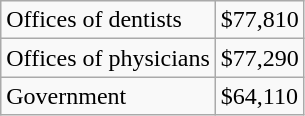<table class="wikitable">
<tr>
<td>Offices of dentists</td>
<td>$77,810</td>
</tr>
<tr>
<td>Offices of physicians</td>
<td>$77,290</td>
</tr>
<tr>
<td>Government</td>
<td>$64,110</td>
</tr>
</table>
